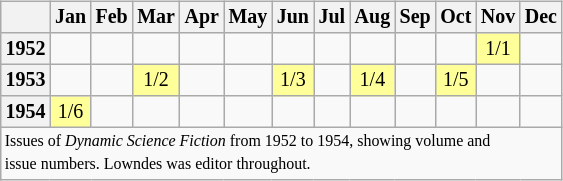<table class="wikitable" style="font-size: 10pt; line-height: 11pt; margin-right: 2em; text-align: center; float: left">
<tr>
<th></th>
<th>Jan</th>
<th>Feb</th>
<th>Mar</th>
<th>Apr</th>
<th>May</th>
<th>Jun</th>
<th>Jul</th>
<th>Aug</th>
<th>Sep</th>
<th>Oct</th>
<th>Nov</th>
<th>Dec</th>
</tr>
<tr>
<th>1952</th>
<td></td>
<td></td>
<td></td>
<td></td>
<td></td>
<td></td>
<td></td>
<td></td>
<td></td>
<td></td>
<td bgcolor=#ffff99>1/1</td>
<td></td>
</tr>
<tr>
<th>1953</th>
<td></td>
<td></td>
<td bgcolor=#ffff99>1/2</td>
<td></td>
<td></td>
<td bgcolor=#ffff99>1/3</td>
<td></td>
<td bgcolor=#ffff99>1/4</td>
<td></td>
<td bgcolor=#ffff99>1/5</td>
<td></td>
<td></td>
</tr>
<tr>
<th>1954</th>
<td bgcolor=#ffff99>1/6</td>
<td></td>
<td></td>
<td></td>
<td></td>
<td></td>
<td></td>
<td></td>
<td></td>
<td></td>
<td></td>
<td></td>
</tr>
<tr>
<td colspan="13" style="font-size: 8pt; text-align:left">Issues of <em>Dynamic Science Fiction</em> from 1952 to 1954, showing volume and<br>issue numbers. Lowndes was editor throughout.</td>
</tr>
</table>
